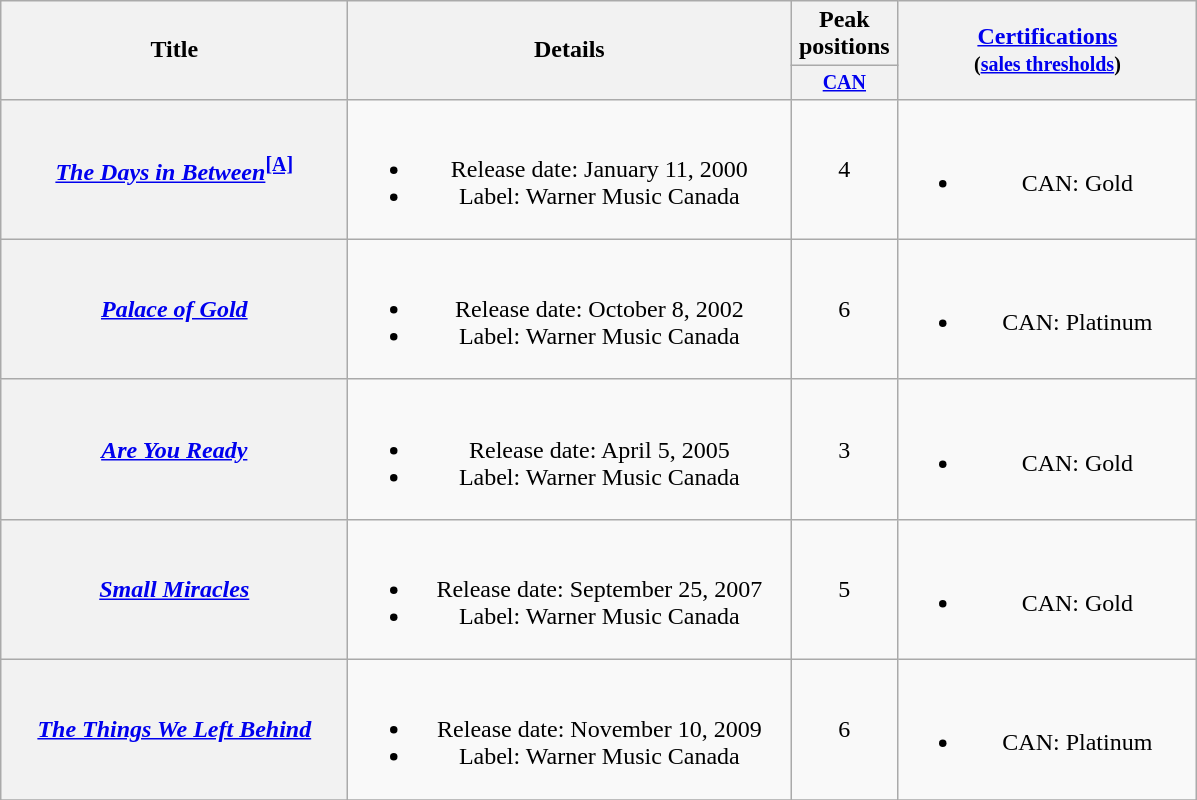<table class="wikitable plainrowheaders" style="text-align:center;">
<tr>
<th rowspan="2" style="width:14em;">Title</th>
<th rowspan="2" style="width:18em;">Details</th>
<th colspan="1">Peak positions</th>
<th rowspan="2" style="width:12em;"><a href='#'>Certifications</a><br><small>(<a href='#'>sales thresholds</a>)</small></th>
</tr>
<tr style="font-size:smaller;">
<th width="65"><a href='#'>CAN</a></th>
</tr>
<tr>
<th scope="row"><em><a href='#'>The Days in Between</a></em><sup><a href='#'><strong>[A]</strong></a></sup></th>
<td><br><ul><li>Release date: January 11, 2000</li><li>Label: Warner Music Canada</li></ul></td>
<td>4</td>
<td><br><ul><li>CAN: Gold</li></ul></td>
</tr>
<tr>
<th scope="row"><em><a href='#'>Palace of Gold</a></em></th>
<td><br><ul><li>Release date: October 8, 2002</li><li>Label: Warner Music Canada</li></ul></td>
<td>6</td>
<td><br><ul><li>CAN: Platinum</li></ul></td>
</tr>
<tr>
<th scope="row"><em><a href='#'>Are You Ready</a></em></th>
<td><br><ul><li>Release date: April 5, 2005</li><li>Label: Warner Music Canada</li></ul></td>
<td>3</td>
<td><br><ul><li>CAN: Gold</li></ul></td>
</tr>
<tr>
<th scope="row"><em><a href='#'>Small Miracles</a></em></th>
<td><br><ul><li>Release date: September 25, 2007</li><li>Label: Warner Music Canada</li></ul></td>
<td>5</td>
<td><br><ul><li>CAN: Gold</li></ul></td>
</tr>
<tr>
<th scope="row"><em><a href='#'>The Things We Left Behind</a></em></th>
<td><br><ul><li>Release date: November 10, 2009</li><li>Label: Warner Music Canada</li></ul></td>
<td>6</td>
<td><br><ul><li>CAN: Platinum</li></ul></td>
</tr>
<tr>
</tr>
</table>
